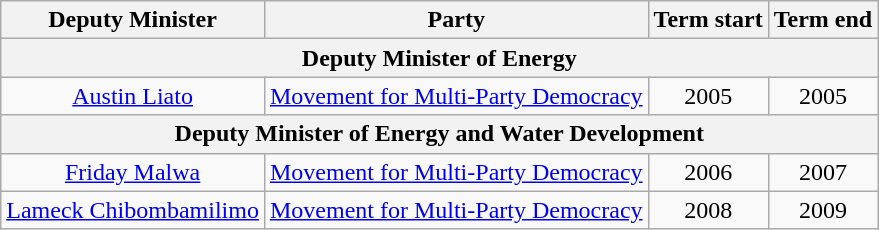<table class=wikitable style=text-align:center>
<tr>
<th>Deputy Minister</th>
<th>Party</th>
<th>Term start</th>
<th>Term end</th>
</tr>
<tr>
<th colspan=4>Deputy Minister of Energy</th>
</tr>
<tr>
<td><a href='#'>Austin Liato</a></td>
<td><a href='#'>Movement for Multi-Party Democracy</a></td>
<td>2005</td>
<td>2005</td>
</tr>
<tr>
<th colspan=4>Deputy Minister of Energy and Water Development</th>
</tr>
<tr>
<td><a href='#'>Friday Malwa</a></td>
<td><a href='#'>Movement for Multi-Party Democracy</a></td>
<td>2006</td>
<td>2007</td>
</tr>
<tr>
<td><a href='#'>Lameck Chibombamilimo</a></td>
<td><a href='#'>Movement for Multi-Party Democracy</a></td>
<td>2008</td>
<td>2009</td>
</tr>
</table>
